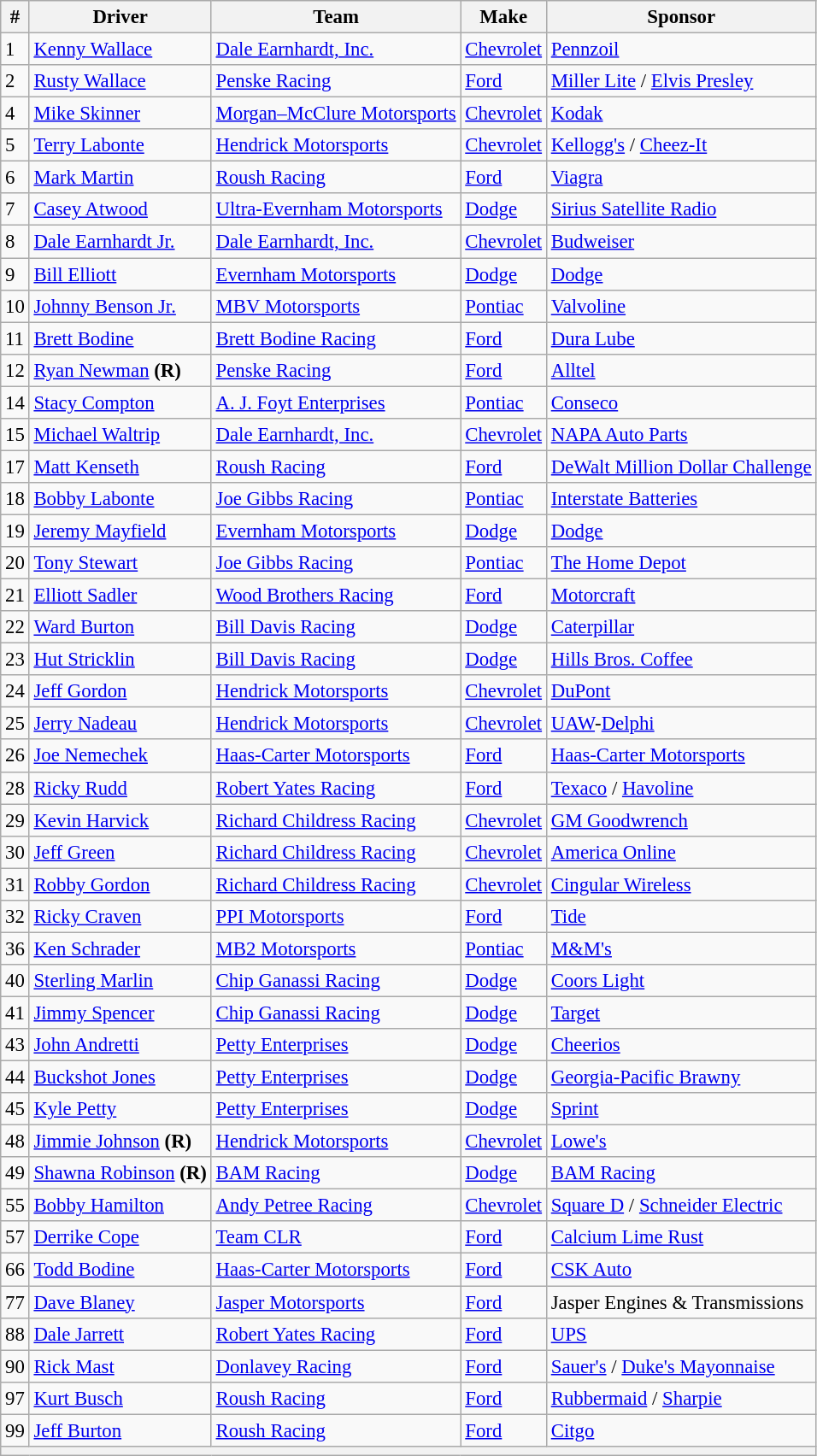<table class="wikitable" style="font-size:95%">
<tr>
<th>#</th>
<th>Driver</th>
<th>Team</th>
<th>Make</th>
<th>Sponsor</th>
</tr>
<tr>
<td>1</td>
<td><a href='#'>Kenny Wallace</a></td>
<td><a href='#'>Dale Earnhardt, Inc.</a></td>
<td><a href='#'>Chevrolet</a></td>
<td><a href='#'>Pennzoil</a></td>
</tr>
<tr>
<td>2</td>
<td><a href='#'>Rusty Wallace</a></td>
<td><a href='#'>Penske Racing</a></td>
<td><a href='#'>Ford</a></td>
<td><a href='#'>Miller Lite</a> / <a href='#'>Elvis Presley</a></td>
</tr>
<tr>
<td>4</td>
<td><a href='#'>Mike Skinner</a></td>
<td><a href='#'>Morgan–McClure Motorsports</a></td>
<td><a href='#'>Chevrolet</a></td>
<td><a href='#'>Kodak</a></td>
</tr>
<tr>
<td>5</td>
<td><a href='#'>Terry Labonte</a></td>
<td><a href='#'>Hendrick Motorsports</a></td>
<td><a href='#'>Chevrolet</a></td>
<td><a href='#'>Kellogg's</a> / <a href='#'>Cheez-It</a></td>
</tr>
<tr>
<td>6</td>
<td><a href='#'>Mark Martin</a></td>
<td><a href='#'>Roush Racing</a></td>
<td><a href='#'>Ford</a></td>
<td><a href='#'>Viagra</a></td>
</tr>
<tr>
<td>7</td>
<td><a href='#'>Casey Atwood</a></td>
<td><a href='#'>Ultra-Evernham Motorsports</a></td>
<td><a href='#'>Dodge</a></td>
<td><a href='#'>Sirius Satellite Radio</a></td>
</tr>
<tr>
<td>8</td>
<td><a href='#'>Dale Earnhardt Jr.</a></td>
<td><a href='#'>Dale Earnhardt, Inc.</a></td>
<td><a href='#'>Chevrolet</a></td>
<td><a href='#'>Budweiser</a></td>
</tr>
<tr>
<td>9</td>
<td><a href='#'>Bill Elliott</a></td>
<td><a href='#'>Evernham Motorsports</a></td>
<td><a href='#'>Dodge</a></td>
<td><a href='#'>Dodge</a></td>
</tr>
<tr>
<td>10</td>
<td><a href='#'>Johnny Benson Jr.</a></td>
<td><a href='#'>MBV Motorsports</a></td>
<td><a href='#'>Pontiac</a></td>
<td><a href='#'>Valvoline</a></td>
</tr>
<tr>
<td>11</td>
<td><a href='#'>Brett Bodine</a></td>
<td><a href='#'>Brett Bodine Racing</a></td>
<td><a href='#'>Ford</a></td>
<td><a href='#'>Dura Lube</a></td>
</tr>
<tr>
<td>12</td>
<td><a href='#'>Ryan Newman</a> <strong>(R)</strong></td>
<td><a href='#'>Penske Racing</a></td>
<td><a href='#'>Ford</a></td>
<td><a href='#'>Alltel</a></td>
</tr>
<tr>
<td>14</td>
<td><a href='#'>Stacy Compton</a></td>
<td><a href='#'>A. J. Foyt Enterprises</a></td>
<td><a href='#'>Pontiac</a></td>
<td><a href='#'>Conseco</a></td>
</tr>
<tr>
<td>15</td>
<td><a href='#'>Michael Waltrip</a></td>
<td><a href='#'>Dale Earnhardt, Inc.</a></td>
<td><a href='#'>Chevrolet</a></td>
<td><a href='#'>NAPA Auto Parts</a></td>
</tr>
<tr>
<td>17</td>
<td><a href='#'>Matt Kenseth</a></td>
<td><a href='#'>Roush Racing</a></td>
<td><a href='#'>Ford</a></td>
<td><a href='#'>DeWalt Million Dollar Challenge</a></td>
</tr>
<tr>
<td>18</td>
<td><a href='#'>Bobby Labonte</a></td>
<td><a href='#'>Joe Gibbs Racing</a></td>
<td><a href='#'>Pontiac</a></td>
<td><a href='#'>Interstate Batteries</a></td>
</tr>
<tr>
<td>19</td>
<td><a href='#'>Jeremy Mayfield</a></td>
<td><a href='#'>Evernham Motorsports</a></td>
<td><a href='#'>Dodge</a></td>
<td><a href='#'>Dodge</a></td>
</tr>
<tr>
<td>20</td>
<td><a href='#'>Tony Stewart</a></td>
<td><a href='#'>Joe Gibbs Racing</a></td>
<td><a href='#'>Pontiac</a></td>
<td><a href='#'>The Home Depot</a></td>
</tr>
<tr>
<td>21</td>
<td><a href='#'>Elliott Sadler</a></td>
<td><a href='#'>Wood Brothers Racing</a></td>
<td><a href='#'>Ford</a></td>
<td><a href='#'>Motorcraft</a></td>
</tr>
<tr>
<td>22</td>
<td><a href='#'>Ward Burton</a></td>
<td><a href='#'>Bill Davis Racing</a></td>
<td><a href='#'>Dodge</a></td>
<td><a href='#'>Caterpillar</a></td>
</tr>
<tr>
<td>23</td>
<td><a href='#'>Hut Stricklin</a></td>
<td><a href='#'>Bill Davis Racing</a></td>
<td><a href='#'>Dodge</a></td>
<td><a href='#'>Hills Bros. Coffee</a></td>
</tr>
<tr>
<td>24</td>
<td><a href='#'>Jeff Gordon</a></td>
<td><a href='#'>Hendrick Motorsports</a></td>
<td><a href='#'>Chevrolet</a></td>
<td><a href='#'>DuPont</a></td>
</tr>
<tr>
<td>25</td>
<td><a href='#'>Jerry Nadeau</a></td>
<td><a href='#'>Hendrick Motorsports</a></td>
<td><a href='#'>Chevrolet</a></td>
<td><a href='#'>UAW</a>-<a href='#'>Delphi</a></td>
</tr>
<tr>
<td>26</td>
<td><a href='#'>Joe Nemechek</a></td>
<td><a href='#'>Haas-Carter Motorsports</a></td>
<td><a href='#'>Ford</a></td>
<td><a href='#'>Haas-Carter Motorsports</a></td>
</tr>
<tr>
<td>28</td>
<td><a href='#'>Ricky Rudd</a></td>
<td><a href='#'>Robert Yates Racing</a></td>
<td><a href='#'>Ford</a></td>
<td><a href='#'>Texaco</a> / <a href='#'>Havoline</a></td>
</tr>
<tr>
<td>29</td>
<td><a href='#'>Kevin Harvick</a></td>
<td><a href='#'>Richard Childress Racing</a></td>
<td><a href='#'>Chevrolet</a></td>
<td><a href='#'>GM Goodwrench</a></td>
</tr>
<tr>
<td>30</td>
<td><a href='#'>Jeff Green</a></td>
<td><a href='#'>Richard Childress Racing</a></td>
<td><a href='#'>Chevrolet</a></td>
<td><a href='#'>America Online</a></td>
</tr>
<tr>
<td>31</td>
<td><a href='#'>Robby Gordon</a></td>
<td><a href='#'>Richard Childress Racing</a></td>
<td><a href='#'>Chevrolet</a></td>
<td><a href='#'>Cingular Wireless</a></td>
</tr>
<tr>
<td>32</td>
<td><a href='#'>Ricky Craven</a></td>
<td><a href='#'>PPI Motorsports</a></td>
<td><a href='#'>Ford</a></td>
<td><a href='#'>Tide</a></td>
</tr>
<tr>
<td>36</td>
<td><a href='#'>Ken Schrader</a></td>
<td><a href='#'>MB2 Motorsports</a></td>
<td><a href='#'>Pontiac</a></td>
<td><a href='#'>M&M's</a></td>
</tr>
<tr>
<td>40</td>
<td><a href='#'>Sterling Marlin</a></td>
<td><a href='#'>Chip Ganassi Racing</a></td>
<td><a href='#'>Dodge</a></td>
<td><a href='#'>Coors Light</a></td>
</tr>
<tr>
<td>41</td>
<td><a href='#'>Jimmy Spencer</a></td>
<td><a href='#'>Chip Ganassi Racing</a></td>
<td><a href='#'>Dodge</a></td>
<td><a href='#'>Target</a></td>
</tr>
<tr>
<td>43</td>
<td><a href='#'>John Andretti</a></td>
<td><a href='#'>Petty Enterprises</a></td>
<td><a href='#'>Dodge</a></td>
<td><a href='#'>Cheerios</a></td>
</tr>
<tr>
<td>44</td>
<td><a href='#'>Buckshot Jones</a></td>
<td><a href='#'>Petty Enterprises</a></td>
<td><a href='#'>Dodge</a></td>
<td><a href='#'>Georgia-Pacific Brawny</a></td>
</tr>
<tr>
<td>45</td>
<td><a href='#'>Kyle Petty</a></td>
<td><a href='#'>Petty Enterprises</a></td>
<td><a href='#'>Dodge</a></td>
<td><a href='#'>Sprint</a></td>
</tr>
<tr>
<td>48</td>
<td><a href='#'>Jimmie Johnson</a> <strong>(R)</strong></td>
<td><a href='#'>Hendrick Motorsports</a></td>
<td><a href='#'>Chevrolet</a></td>
<td><a href='#'>Lowe's</a></td>
</tr>
<tr>
<td>49</td>
<td><a href='#'>Shawna Robinson</a> <strong>(R)</strong></td>
<td><a href='#'>BAM Racing</a></td>
<td><a href='#'>Dodge</a></td>
<td><a href='#'>BAM Racing</a></td>
</tr>
<tr>
<td>55</td>
<td><a href='#'>Bobby Hamilton</a></td>
<td><a href='#'>Andy Petree Racing</a></td>
<td><a href='#'>Chevrolet</a></td>
<td><a href='#'>Square D</a> / <a href='#'>Schneider Electric</a></td>
</tr>
<tr>
<td>57</td>
<td><a href='#'>Derrike Cope</a></td>
<td><a href='#'>Team CLR</a></td>
<td><a href='#'>Ford</a></td>
<td><a href='#'>Calcium Lime Rust</a></td>
</tr>
<tr>
<td>66</td>
<td><a href='#'>Todd Bodine</a></td>
<td><a href='#'>Haas-Carter Motorsports</a></td>
<td><a href='#'>Ford</a></td>
<td><a href='#'>CSK Auto</a></td>
</tr>
<tr>
<td>77</td>
<td><a href='#'>Dave Blaney</a></td>
<td><a href='#'>Jasper Motorsports</a></td>
<td><a href='#'>Ford</a></td>
<td>Jasper Engines & Transmissions</td>
</tr>
<tr>
<td>88</td>
<td><a href='#'>Dale Jarrett</a></td>
<td><a href='#'>Robert Yates Racing</a></td>
<td><a href='#'>Ford</a></td>
<td><a href='#'>UPS</a></td>
</tr>
<tr>
<td>90</td>
<td><a href='#'>Rick Mast</a></td>
<td><a href='#'>Donlavey Racing</a></td>
<td><a href='#'>Ford</a></td>
<td><a href='#'>Sauer's</a> / <a href='#'>Duke's Mayonnaise</a></td>
</tr>
<tr>
<td>97</td>
<td><a href='#'>Kurt Busch</a></td>
<td><a href='#'>Roush Racing</a></td>
<td><a href='#'>Ford</a></td>
<td><a href='#'>Rubbermaid</a> / <a href='#'>Sharpie</a></td>
</tr>
<tr>
<td>99</td>
<td><a href='#'>Jeff Burton</a></td>
<td><a href='#'>Roush Racing</a></td>
<td><a href='#'>Ford</a></td>
<td><a href='#'>Citgo</a></td>
</tr>
<tr>
<th colspan="5"></th>
</tr>
</table>
